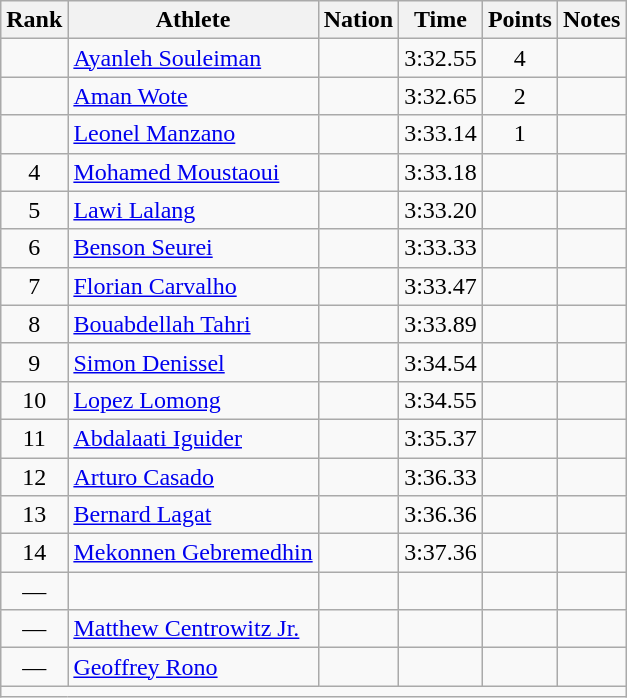<table class="wikitable mw-datatable sortable" style="text-align:center;">
<tr>
<th>Rank</th>
<th>Athlete</th>
<th>Nation</th>
<th>Time</th>
<th>Points</th>
<th>Notes</th>
</tr>
<tr>
<td></td>
<td align=left><a href='#'>Ayanleh Souleiman</a></td>
<td align=left></td>
<td>3:32.55</td>
<td>4</td>
<td></td>
</tr>
<tr>
<td></td>
<td align=left><a href='#'>Aman Wote</a></td>
<td align=left></td>
<td>3:32.65</td>
<td>2</td>
<td></td>
</tr>
<tr>
<td></td>
<td align=left><a href='#'>Leonel Manzano</a></td>
<td align=left></td>
<td>3:33.14</td>
<td>1</td>
<td></td>
</tr>
<tr>
<td>4</td>
<td align=left><a href='#'>Mohamed Moustaoui</a></td>
<td align=left></td>
<td>3:33.18</td>
<td></td>
<td></td>
</tr>
<tr>
<td>5</td>
<td align=left><a href='#'>Lawi Lalang</a></td>
<td align=left></td>
<td>3:33.20</td>
<td></td>
<td></td>
</tr>
<tr>
<td>6</td>
<td align=left><a href='#'>Benson Seurei</a></td>
<td align=left></td>
<td>3:33.33</td>
<td></td>
<td></td>
</tr>
<tr>
<td>7</td>
<td align=left><a href='#'>Florian Carvalho</a></td>
<td align=left></td>
<td>3:33.47</td>
<td></td>
<td></td>
</tr>
<tr>
<td>8</td>
<td align=left><a href='#'>Bouabdellah Tahri</a></td>
<td align=left></td>
<td>3:33.89</td>
<td></td>
<td></td>
</tr>
<tr>
<td>9</td>
<td align=left><a href='#'>Simon Denissel</a></td>
<td align=left></td>
<td>3:34.54</td>
<td></td>
<td></td>
</tr>
<tr>
<td>10</td>
<td align=left><a href='#'>Lopez Lomong</a></td>
<td align=left></td>
<td>3:34.55</td>
<td></td>
<td></td>
</tr>
<tr>
<td>11</td>
<td align=left><a href='#'>Abdalaati Iguider</a></td>
<td align=left></td>
<td>3:35.37</td>
<td></td>
<td></td>
</tr>
<tr>
<td>12</td>
<td align=left><a href='#'>Arturo Casado</a></td>
<td align=left></td>
<td>3:36.33</td>
<td></td>
<td></td>
</tr>
<tr>
<td>13</td>
<td align=left><a href='#'>Bernard Lagat</a></td>
<td align=left></td>
<td>3:36.36</td>
<td></td>
<td></td>
</tr>
<tr>
<td>14</td>
<td align=left><a href='#'>Mekonnen Gebremedhin</a></td>
<td align=left></td>
<td>3:37.36</td>
<td></td>
<td></td>
</tr>
<tr>
<td>—</td>
<td align=left></td>
<td align=left></td>
<td></td>
<td></td>
<td></td>
</tr>
<tr>
<td>—</td>
<td align=left><a href='#'>Matthew Centrowitz Jr.</a></td>
<td align=left></td>
<td></td>
<td></td>
<td></td>
</tr>
<tr>
<td>—</td>
<td align=left><a href='#'>Geoffrey Rono</a></td>
<td align=left></td>
<td></td>
<td></td>
<td></td>
</tr>
<tr class="sortbottom">
<td colspan=6></td>
</tr>
</table>
